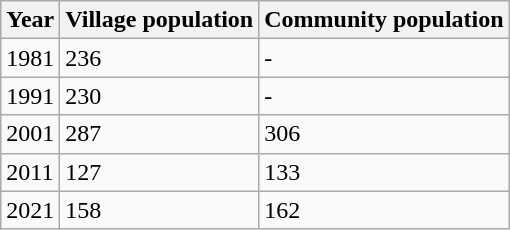<table class="wikitable">
<tr>
<th>Year</th>
<th>Village population</th>
<th>Community population</th>
</tr>
<tr>
<td>1981</td>
<td>236</td>
<td>-</td>
</tr>
<tr>
<td>1991</td>
<td>230</td>
<td>-</td>
</tr>
<tr>
<td>2001</td>
<td>287</td>
<td>306</td>
</tr>
<tr>
<td>2011</td>
<td>127</td>
<td>133</td>
</tr>
<tr>
<td>2021</td>
<td>158</td>
<td>162</td>
</tr>
</table>
